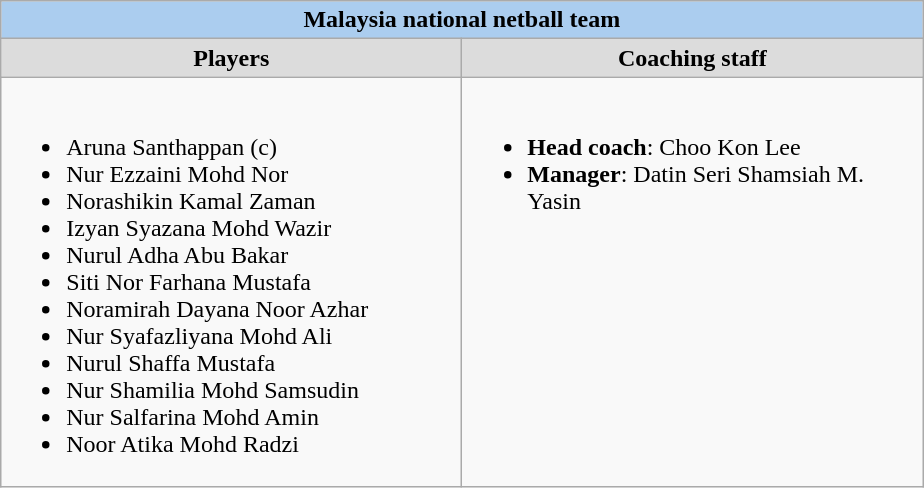<table class=wikitable>
<tr>
<td colspan=2 align=center bgcolor=#ABCDEF><strong>Malaysia national netball team</strong></td>
</tr>
<tr align=center>
<td width=300 bgcolor=gainsboro><strong>Players</strong></td>
<td width=300 bgcolor=gainsboro><strong>Coaching staff</strong></td>
</tr>
<tr>
<td><br><ul><li>Aruna Santhappan (c)</li><li>Nur Ezzaini Mohd Nor</li><li>Norashikin Kamal Zaman</li><li>Izyan Syazana Mohd Wazir</li><li>Nurul Adha Abu Bakar</li><li>Siti Nor Farhana Mustafa</li><li>Noramirah Dayana Noor Azhar</li><li>Nur Syafazliyana Mohd Ali</li><li>Nurul Shaffa Mustafa</li><li>Nur Shamilia Mohd Samsudin</li><li>Nur Salfarina Mohd Amin</li><li>Noor Atika Mohd Radzi</li></ul></td>
<td valign=top><br><ul><li><strong>Head coach</strong>: Choo Kon Lee</li><li><strong>Manager</strong>: Datin Seri Shamsiah M. Yasin</li></ul></td>
</tr>
</table>
